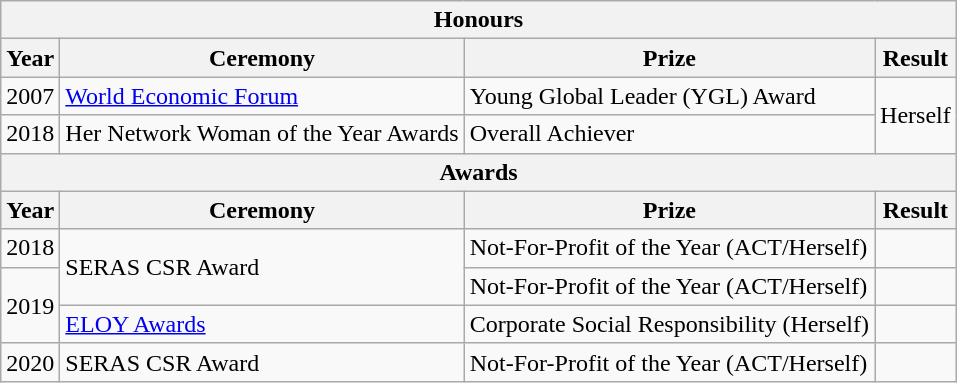<table class ="wikitable">
<tr>
<th scope="col" colspan="4">Honours</th>
</tr>
<tr>
<th>Year</th>
<th>Ceremony</th>
<th>Prize</th>
<th>Result</th>
</tr>
<tr>
<td>2007</td>
<td><a href='#'>World Economic Forum</a></td>
<td>Young Global Leader (YGL) Award</td>
<td rowspan="2">Herself</td>
</tr>
<tr>
<td>2018</td>
<td>Her Network Woman of the Year Awards</td>
<td>Overall Achiever</td>
</tr>
<tr>
<th scope="col" colspan="4">Awards</th>
</tr>
<tr>
<th>Year</th>
<th>Ceremony</th>
<th>Prize</th>
<th>Result</th>
</tr>
<tr>
<td>2018</td>
<td rowspan="2">SERAS CSR Award</td>
<td>Not-For-Profit of the Year  (ACT/Herself)</td>
<td></td>
</tr>
<tr>
<td rowspan="2">2019</td>
<td>Not-For-Profit of the Year  (ACT/Herself)</td>
<td></td>
</tr>
<tr>
<td><a href='#'>ELOY Awards</a></td>
<td>Corporate Social Responsibility  (Herself)</td>
<td></td>
</tr>
<tr>
<td>2020</td>
<td>SERAS CSR Award</td>
<td>Not-For-Profit of the Year (ACT/Herself)</td>
<td></td>
</tr>
</table>
